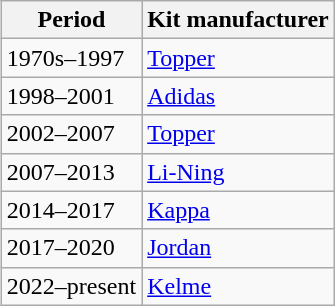<table class="wikitable" width= % style="text-align: ;font-size:%; margin-left:1em; float:right">
<tr>
<th width=>Period</th>
<th width=>Kit manufacturer</th>
</tr>
<tr>
<td>1970s–1997</td>
<td><a href='#'>Topper</a></td>
</tr>
<tr>
<td>1998–2001</td>
<td><a href='#'>Adidas</a></td>
</tr>
<tr>
<td>2002–2007</td>
<td><a href='#'>Topper</a></td>
</tr>
<tr>
<td>2007–2013</td>
<td><a href='#'>Li-Ning</a></td>
</tr>
<tr>
<td>2014–2017</td>
<td><a href='#'>Kappa</a></td>
</tr>
<tr>
<td>2017–2020</td>
<td><a href='#'>Jordan</a></td>
</tr>
<tr>
<td>2022–present</td>
<td><a href='#'>Kelme</a></td>
</tr>
</table>
